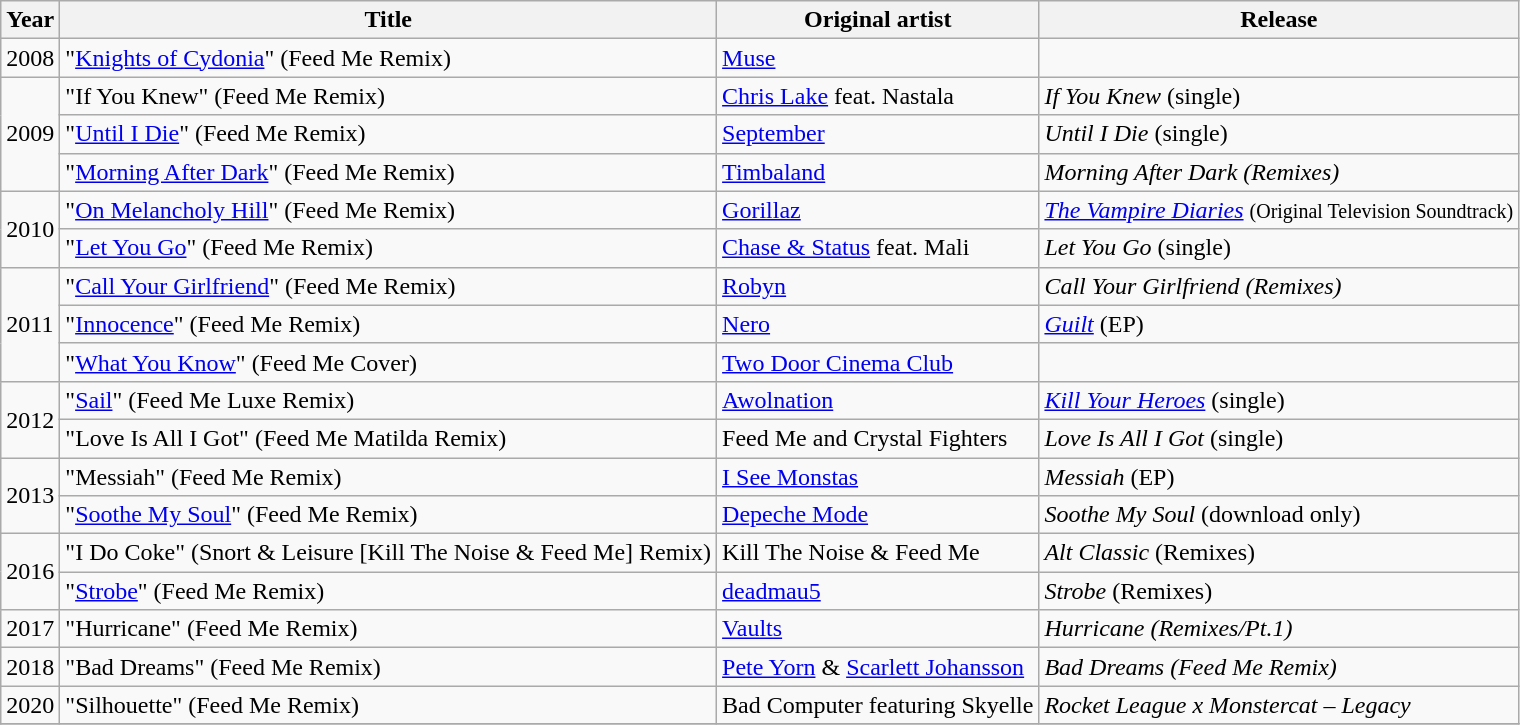<table class="wikitable">
<tr>
<th>Year</th>
<th>Title</th>
<th>Original artist</th>
<th>Release</th>
</tr>
<tr>
<td>2008</td>
<td>"<a href='#'>Knights of Cydonia</a>" (Feed Me Remix)</td>
<td><a href='#'>Muse</a></td>
<td></td>
</tr>
<tr>
<td rowspan="3">2009</td>
<td>"If You Knew" (Feed Me Remix)</td>
<td><a href='#'>Chris Lake</a> feat. Nastala</td>
<td><em>If You Knew</em> (single)</td>
</tr>
<tr>
<td>"<a href='#'>Until I Die</a>" (Feed Me Remix)</td>
<td><a href='#'>September</a></td>
<td><em>Until I Die</em> (single)</td>
</tr>
<tr>
<td>"<a href='#'>Morning After Dark</a>" (Feed Me Remix)</td>
<td><a href='#'>Timbaland</a></td>
<td><em>Morning After Dark (Remixes)</em></td>
</tr>
<tr>
<td rowspan="2">2010</td>
<td>"<a href='#'>On Melancholy Hill</a>" (Feed Me Remix)</td>
<td><a href='#'>Gorillaz</a></td>
<td><em><a href='#'>The Vampire Diaries</a></em> <small>(Original Television Soundtrack)</small></td>
</tr>
<tr>
<td>"<a href='#'>Let You Go</a>" (Feed Me Remix)</td>
<td><a href='#'>Chase & Status</a> feat. Mali</td>
<td><em>Let You Go</em> (single)</td>
</tr>
<tr>
<td rowspan="3">2011</td>
<td>"<a href='#'>Call Your Girlfriend</a>" (Feed Me Remix)</td>
<td><a href='#'>Robyn</a></td>
<td><em>Call Your Girlfriend (Remixes)</em></td>
</tr>
<tr>
<td>"<a href='#'>Innocence</a>" (Feed Me Remix)</td>
<td><a href='#'>Nero</a></td>
<td><em><a href='#'>Guilt</a></em> (EP)</td>
</tr>
<tr>
<td>"<a href='#'>What You Know</a>" (Feed Me Cover)</td>
<td><a href='#'>Two Door Cinema Club</a></td>
<td></td>
</tr>
<tr>
<td rowspan="2">2012</td>
<td>"<a href='#'>Sail</a>" (Feed Me Luxe Remix)</td>
<td><a href='#'>Awolnation</a></td>
<td><em><a href='#'>Kill Your Heroes</a></em> (single)</td>
</tr>
<tr>
<td>"Love Is All I Got" (Feed Me Matilda Remix)</td>
<td>Feed Me and Crystal Fighters</td>
<td><em>Love Is All I Got</em> (single)</td>
</tr>
<tr>
<td rowspan="2">2013</td>
<td>"Messiah" (Feed Me Remix)</td>
<td><a href='#'>I See Monstas</a></td>
<td><em>Messiah</em> (EP)</td>
</tr>
<tr>
<td>"<a href='#'>Soothe My Soul</a>" (Feed Me Remix)</td>
<td><a href='#'>Depeche Mode</a></td>
<td><em>Soothe My Soul</em> (download only)</td>
</tr>
<tr>
<td rowspan="2">2016</td>
<td>"I Do Coke" (Snort & Leisure [Kill The Noise & Feed Me] Remix)</td>
<td>Kill The Noise & Feed Me</td>
<td><em> Alt Classic</em> (Remixes)</td>
</tr>
<tr>
<td>"<a href='#'>Strobe</a>" (Feed Me Remix)</td>
<td><a href='#'>deadmau5</a></td>
<td><em>Strobe</em> (Remixes)</td>
</tr>
<tr>
<td>2017</td>
<td>"Hurricane" (Feed Me Remix)</td>
<td><a href='#'>Vaults</a></td>
<td><em>Hurricane (Remixes/Pt.1)</em></td>
</tr>
<tr>
<td>2018</td>
<td>"Bad Dreams" (Feed Me Remix)</td>
<td><a href='#'>Pete Yorn</a> & <a href='#'>Scarlett Johansson</a></td>
<td><em>Bad Dreams (Feed Me Remix)</em></td>
</tr>
<tr>
<td>2020</td>
<td>"Silhouette" (Feed Me Remix)</td>
<td>Bad Computer featuring Skyelle</td>
<td><em>Rocket League x Monstercat – Legacy</em></td>
</tr>
<tr>
</tr>
</table>
